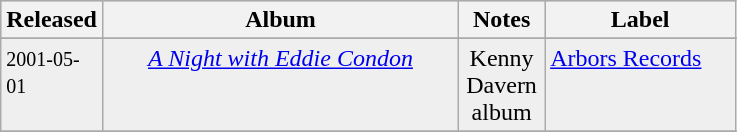<table Class="wikitable"|width=100%>
<tr bgcolor="#CCCCCC">
<th align="center" valign="bottom" width="20">Released</th>
<th align="center" valign="bottom" width="230">Album</th>
<th align="center" valign="bottom" width="50">Notes</th>
<th align="center" valign="bottom" width="120">Label</th>
</tr>
<tr>
</tr>
<tr bgcolor="#efefef">
<td align="left" valign="top"><small>2001-05-01</small></td>
<td align="center" valign="top"><em><a href='#'>A Night with Eddie Condon</a></em></td>
<td valign="top" align="center">Kenny Davern album</td>
<td align="left" valign="top"><a href='#'>Arbors Records</a></td>
</tr>
<tr>
</tr>
</table>
